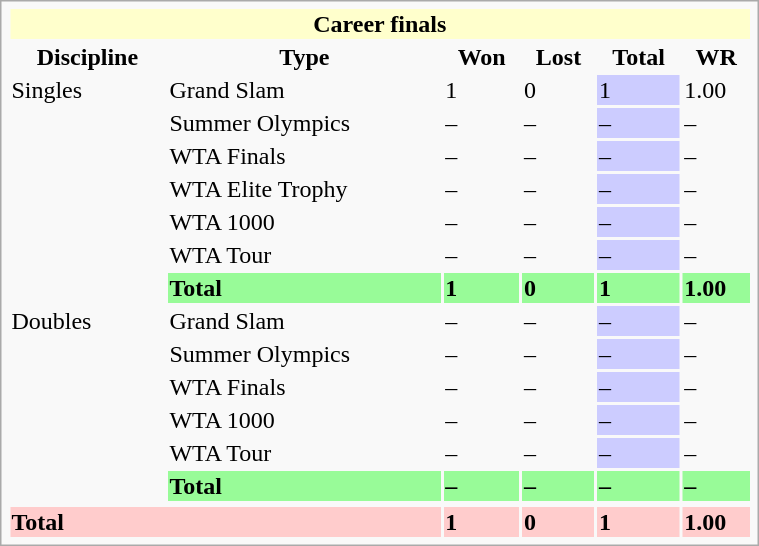<table class="infobox vcard vevent nowrap" width=40%>
<tr bgcolor=ffffcc>
<th colspan=6>Career finals</th>
</tr>
<tr>
<th>Discipline</th>
<th>Type</th>
<th>Won</th>
<th>Lost</th>
<th>Total</th>
<th>WR</th>
</tr>
<tr>
<td rowspan=7>Singles</td>
<td>Grand Slam</td>
<td>1</td>
<td>0</td>
<td bgcolor=CCCCFF>1</td>
<td>1.00</td>
</tr>
<tr>
<td>Summer Olympics</td>
<td>–</td>
<td>–</td>
<td bgcolor=CCCCFF>–</td>
<td>–</td>
</tr>
<tr>
<td>WTA Finals</td>
<td>–</td>
<td>–</td>
<td bgcolor=CCCCFF>–</td>
<td>–</td>
</tr>
<tr>
<td>WTA Elite Trophy</td>
<td>–</td>
<td>–</td>
<td bgcolor=CCCCFF>–</td>
<td>–</td>
</tr>
<tr>
<td>WTA 1000</td>
<td>–</td>
<td>–</td>
<td bgcolor=CCCCFF>–</td>
<td>–</td>
</tr>
<tr>
<td>WTA Tour</td>
<td>–</td>
<td>–</td>
<td bgcolor=CCCCFF>–</td>
<td>–</td>
</tr>
<tr bgcolor=98FB98>
<td><strong>Total</strong></td>
<td><strong>1</strong></td>
<td><strong>0</strong></td>
<td><strong>1</strong></td>
<td><strong>1.00</strong></td>
</tr>
<tr>
<td rowspan=6>Doubles</td>
<td>Grand Slam</td>
<td>–</td>
<td>–</td>
<td bgcolor=CCCCFF>–</td>
<td>–</td>
</tr>
<tr>
<td>Summer Olympics</td>
<td>–</td>
<td>–</td>
<td bgcolor=CCCCFF>–</td>
<td>–</td>
</tr>
<tr>
<td>WTA Finals</td>
<td>–</td>
<td>–</td>
<td bgcolor=CCCCFF>–</td>
<td>–</td>
</tr>
<tr>
<td>WTA 1000</td>
<td>–</td>
<td>–</td>
<td bgcolor=CCCCFF>–</td>
<td>–</td>
</tr>
<tr>
<td>WTA Tour</td>
<td>–</td>
<td>–</td>
<td bgcolor=CCCCFF>–</td>
<td>–</td>
</tr>
<tr bgcolor=98FB98>
<td><strong>Total</strong></td>
<td><strong>–</strong></td>
<td><strong>–</strong></td>
<td><strong>–</strong></td>
<td><strong>–</strong></td>
</tr>
<tr>
</tr>
<tr bgcolor=FFCCCC>
<td colspan=2><strong>Total</strong></td>
<td><strong>1</strong></td>
<td><strong>0</strong></td>
<td><strong>1</strong></td>
<td><strong>1.00</strong></td>
</tr>
</table>
